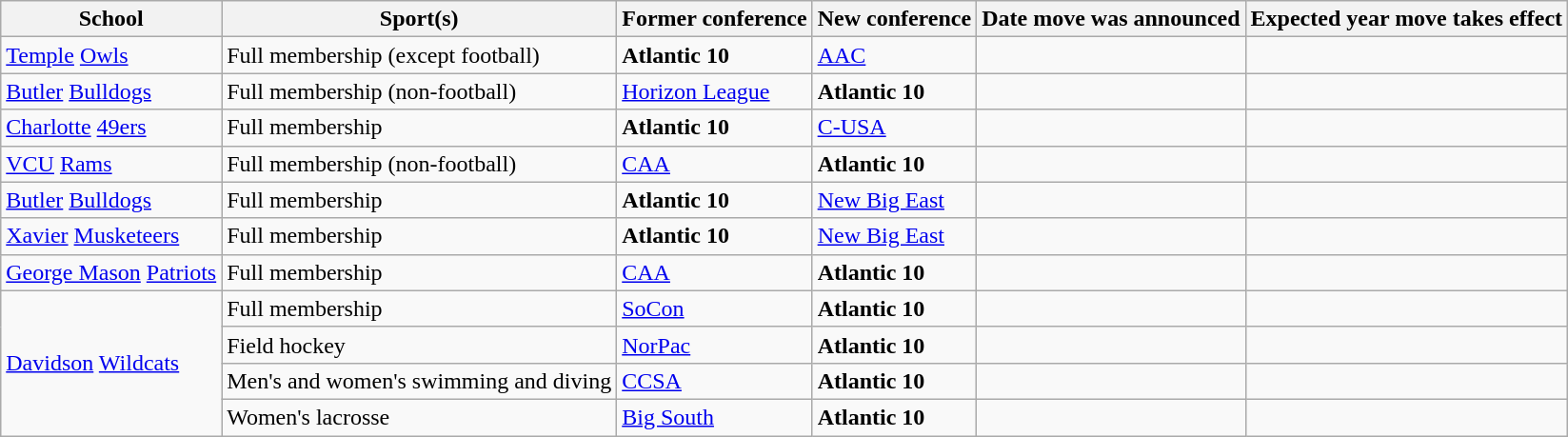<table class="wikitable sortable">
<tr>
<th>School</th>
<th>Sport(s)</th>
<th>Former conference</th>
<th>New conference</th>
<th>Date move was announced</th>
<th>Expected year move takes effect</th>
</tr>
<tr>
<td><a href='#'>Temple</a> <a href='#'>Owls</a></td>
<td>Full membership (except football)</td>
<td><strong>Atlantic 10</strong></td>
<td><a href='#'>AAC</a></td>
<td></td>
<td></td>
</tr>
<tr>
<td><a href='#'>Butler</a> <a href='#'>Bulldogs</a></td>
<td>Full membership (non-football)</td>
<td><a href='#'>Horizon League</a></td>
<td><strong>Atlantic 10</strong></td>
<td></td>
<td></td>
</tr>
<tr>
<td><a href='#'>Charlotte</a> <a href='#'>49ers</a></td>
<td>Full membership</td>
<td><strong>Atlantic 10</strong></td>
<td><a href='#'>C-USA</a></td>
<td></td>
<td></td>
</tr>
<tr>
<td><a href='#'>VCU</a> <a href='#'>Rams</a></td>
<td>Full membership (non-football)</td>
<td><a href='#'>CAA</a></td>
<td><strong>Atlantic 10</strong></td>
<td></td>
<td></td>
</tr>
<tr>
<td><a href='#'>Butler</a> <a href='#'>Bulldogs</a></td>
<td>Full membership</td>
<td><strong>Atlantic 10</strong></td>
<td><a href='#'>New Big East</a></td>
<td></td>
<td></td>
</tr>
<tr>
<td><a href='#'>Xavier</a> <a href='#'>Musketeers</a></td>
<td>Full membership</td>
<td><strong>Atlantic 10</strong></td>
<td><a href='#'>New Big East</a></td>
<td></td>
<td></td>
</tr>
<tr>
<td><a href='#'>George Mason</a> <a href='#'>Patriots</a></td>
<td>Full membership</td>
<td><a href='#'>CAA</a></td>
<td><strong>Atlantic 10</strong></td>
<td></td>
<td></td>
</tr>
<tr>
<td rowspan="4"><a href='#'>Davidson</a> <a href='#'>Wildcats</a></td>
<td>Full membership</td>
<td><a href='#'>SoCon</a></td>
<td><strong>Atlantic 10</strong></td>
<td></td>
<td></td>
</tr>
<tr>
<td>Field hockey</td>
<td><a href='#'>NorPac</a></td>
<td><strong>Atlantic 10</strong></td>
<td></td>
<td></td>
</tr>
<tr>
<td>Men's and women's swimming and diving</td>
<td><a href='#'>CCSA</a></td>
<td><strong>Atlantic 10</strong></td>
<td></td>
<td></td>
</tr>
<tr>
<td>Women's lacrosse</td>
<td><a href='#'>Big South</a></td>
<td><strong>Atlantic 10</strong></td>
<td></td>
<td></td>
</tr>
</table>
